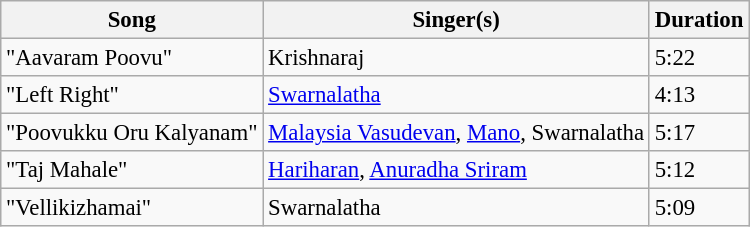<table class="wikitable" style="font-size:95%;">
<tr>
<th>Song</th>
<th>Singer(s)</th>
<th>Duration</th>
</tr>
<tr>
<td>"Aavaram Poovu"</td>
<td>Krishnaraj</td>
<td>5:22</td>
</tr>
<tr>
<td>"Left Right"</td>
<td><a href='#'>Swarnalatha</a></td>
<td>4:13</td>
</tr>
<tr>
<td>"Poovukku Oru Kalyanam"</td>
<td><a href='#'>Malaysia Vasudevan</a>, <a href='#'>Mano</a>, Swarnalatha</td>
<td>5:17</td>
</tr>
<tr>
<td>"Taj Mahale"</td>
<td><a href='#'>Hariharan</a>, <a href='#'>Anuradha Sriram</a></td>
<td>5:12</td>
</tr>
<tr>
<td>"Vellikizhamai"</td>
<td>Swarnalatha</td>
<td>5:09</td>
</tr>
</table>
